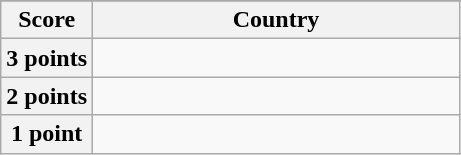<table class="wikitable">
<tr>
</tr>
<tr>
<th scope="col" width="20%">Score</th>
<th scope="col">Country</th>
</tr>
<tr>
<th scope="row">3 points</th>
<td></td>
</tr>
<tr>
<th scope="row">2 points</th>
<td></td>
</tr>
<tr>
<th scope="row">1 point</th>
<td></td>
</tr>
</table>
